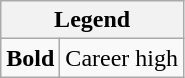<table class="wikitable mw-collapsible mw-collapsed">
<tr>
<th colspan="2">Legend</th>
</tr>
<tr>
<td><strong>Bold</strong></td>
<td>Career high</td>
</tr>
</table>
